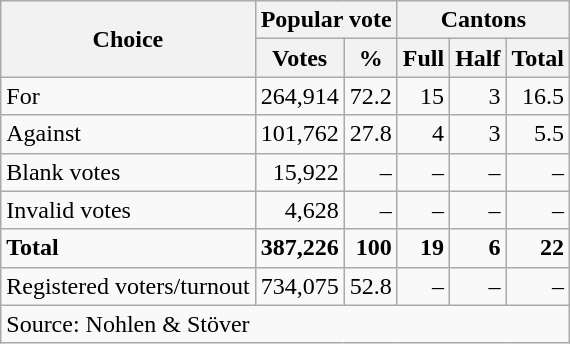<table class=wikitable style=text-align:right>
<tr>
<th rowspan=2>Choice</th>
<th colspan=2>Popular vote</th>
<th colspan=3>Cantons</th>
</tr>
<tr>
<th>Votes</th>
<th>%</th>
<th>Full</th>
<th>Half</th>
<th>Total</th>
</tr>
<tr>
<td align=left>For</td>
<td>264,914</td>
<td>72.2</td>
<td>15</td>
<td>3</td>
<td>16.5</td>
</tr>
<tr>
<td align=left>Against</td>
<td>101,762</td>
<td>27.8</td>
<td>4</td>
<td>3</td>
<td>5.5</td>
</tr>
<tr>
<td align=left>Blank votes</td>
<td>15,922</td>
<td>–</td>
<td>–</td>
<td>–</td>
<td>–</td>
</tr>
<tr>
<td align=left>Invalid votes</td>
<td>4,628</td>
<td>–</td>
<td>–</td>
<td>–</td>
<td>–</td>
</tr>
<tr>
<td align=left><strong>Total</strong></td>
<td><strong>387,226</strong></td>
<td><strong>100</strong></td>
<td><strong>19</strong></td>
<td><strong>6</strong></td>
<td><strong>22</strong></td>
</tr>
<tr>
<td align=left>Registered voters/turnout</td>
<td>734,075</td>
<td>52.8</td>
<td>–</td>
<td>–</td>
<td>–</td>
</tr>
<tr>
<td align=left colspan=6>Source: Nohlen & Stöver</td>
</tr>
</table>
